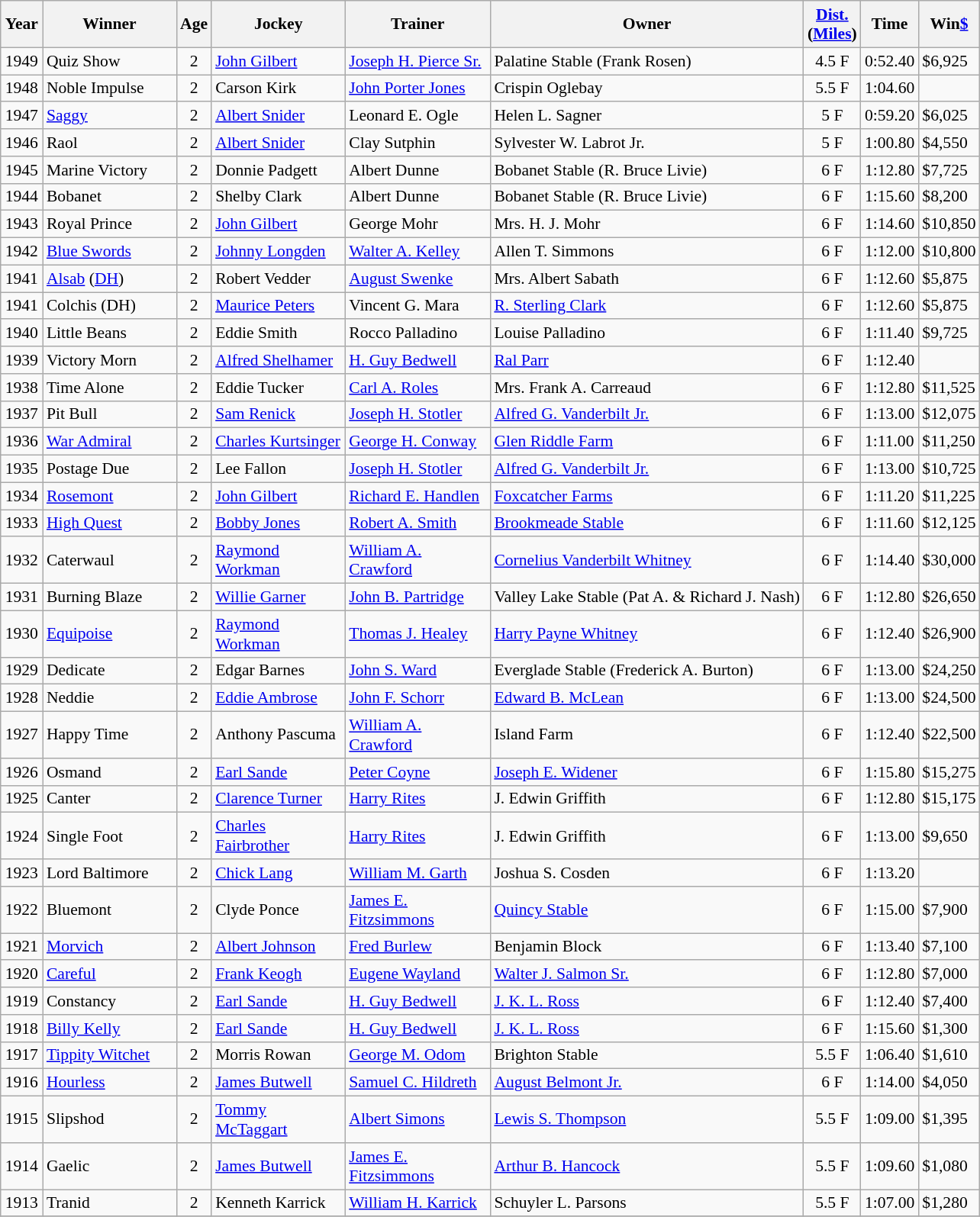<table class="wikitable sortable" style="font-size:90%">
<tr>
<th style="width:30px">Year<br></th>
<th style="width:110px">Winner<br></th>
<th style="width:20px">Age<br></th>
<th style="width:110px">Jockey<br></th>
<th style="width:120px">Trainer<br></th>
<th>Owner<br></th>
<th style="width:25px"><a href='#'>Dist.</a><br> <span>(<a href='#'>Miles</a>)</span></th>
<th style="width:25px">Time<br></th>
<th style="width:25px">Win<a href='#'>$</a><br></th>
</tr>
<tr>
<td align=center>1949</td>
<td>Quiz Show</td>
<td align=center>2</td>
<td><a href='#'>John Gilbert</a></td>
<td><a href='#'>Joseph H. Pierce Sr.</a></td>
<td>Palatine Stable (Frank Rosen)</td>
<td align=center>4.5 F</td>
<td>0:52.40</td>
<td>$6,925</td>
</tr>
<tr>
<td align=center>1948</td>
<td>Noble Impulse</td>
<td align=center>2</td>
<td>Carson Kirk</td>
<td><a href='#'>John Porter Jones</a></td>
<td>Crispin Oglebay</td>
<td align=center>5.5 F</td>
<td>1:04.60</td>
<td></td>
</tr>
<tr>
<td align=center>1947</td>
<td><a href='#'>Saggy</a></td>
<td align=center>2</td>
<td><a href='#'>Albert Snider</a></td>
<td>Leonard E. Ogle</td>
<td>Helen L. Sagner</td>
<td align=center>5 F</td>
<td>0:59.20</td>
<td>$6,025</td>
</tr>
<tr>
<td align=center>1946</td>
<td>Raol</td>
<td align=center>2</td>
<td><a href='#'>Albert Snider</a></td>
<td>Clay Sutphin</td>
<td>Sylvester W. Labrot Jr.</td>
<td align=center>5 F</td>
<td>1:00.80</td>
<td>$4,550</td>
</tr>
<tr>
<td align=center>1945</td>
<td>Marine Victory</td>
<td align=center>2</td>
<td>Donnie Padgett</td>
<td>Albert Dunne</td>
<td>Bobanet Stable (R. Bruce Livie)</td>
<td align=center>6 F</td>
<td>1:12.80</td>
<td>$7,725</td>
</tr>
<tr>
<td align=center>1944</td>
<td>Bobanet</td>
<td align=center>2</td>
<td>Shelby Clark</td>
<td>Albert Dunne</td>
<td>Bobanet Stable (R. Bruce Livie)</td>
<td align=center>6 F</td>
<td>1:15.60</td>
<td>$8,200</td>
</tr>
<tr>
<td align=center>1943</td>
<td>Royal Prince</td>
<td align=center>2</td>
<td><a href='#'>John Gilbert</a></td>
<td>George Mohr</td>
<td>Mrs. H. J. Mohr</td>
<td align=center>6 F</td>
<td>1:14.60</td>
<td>$10,850</td>
</tr>
<tr>
<td align=center>1942</td>
<td><a href='#'>Blue Swords</a></td>
<td align=center>2</td>
<td><a href='#'>Johnny Longden</a></td>
<td><a href='#'>Walter A. Kelley</a></td>
<td>Allen T. Simmons</td>
<td align=center>6 F</td>
<td>1:12.00</td>
<td>$10,800</td>
</tr>
<tr>
<td align=center>1941</td>
<td><a href='#'>Alsab</a> <span> (<a href='#'>DH</a>)</span></td>
<td align=center>2</td>
<td>Robert Vedder</td>
<td><a href='#'>August Swenke</a></td>
<td>Mrs. Albert Sabath</td>
<td align=center>6 F</td>
<td>1:12.60</td>
<td>$5,875</td>
</tr>
<tr>
<td align=center>1941</td>
<td>Colchis <span> (DH)</span></td>
<td align=center>2</td>
<td><a href='#'>Maurice Peters</a></td>
<td>Vincent G. Mara</td>
<td><a href='#'>R. Sterling Clark</a></td>
<td align=center>6 F</td>
<td>1:12.60</td>
<td>$5,875</td>
</tr>
<tr>
<td align=center>1940</td>
<td>Little Beans</td>
<td align=center>2</td>
<td>Eddie Smith</td>
<td>Rocco Palladino</td>
<td>Louise Palladino</td>
<td align=center>6 F</td>
<td>1:11.40</td>
<td>$9,725</td>
</tr>
<tr>
<td align=center>1939</td>
<td>Victory Morn</td>
<td align=center>2</td>
<td><a href='#'>Alfred Shelhamer</a></td>
<td><a href='#'>H. Guy Bedwell</a></td>
<td><a href='#'>Ral Parr</a></td>
<td align=center>6 F</td>
<td>1:12.40</td>
<td></td>
</tr>
<tr>
<td align=center>1938</td>
<td>Time Alone</td>
<td align=center>2</td>
<td>Eddie Tucker</td>
<td><a href='#'>Carl A. Roles</a></td>
<td>Mrs. Frank A. Carreaud</td>
<td align=center>6 F</td>
<td>1:12.80</td>
<td>$11,525</td>
</tr>
<tr>
<td align=center>1937</td>
<td>Pit Bull</td>
<td align=center>2</td>
<td><a href='#'>Sam Renick</a></td>
<td><a href='#'>Joseph H. Stotler</a></td>
<td><a href='#'>Alfred G. Vanderbilt Jr.</a></td>
<td align=center>6 F</td>
<td>1:13.00</td>
<td>$12,075</td>
</tr>
<tr>
<td align=center>1936</td>
<td><a href='#'>War Admiral</a></td>
<td align=center>2</td>
<td><a href='#'>Charles Kurtsinger</a></td>
<td><a href='#'>George H. Conway</a></td>
<td><a href='#'>Glen Riddle Farm</a></td>
<td align=center>6 F</td>
<td>1:11.00</td>
<td>$11,250</td>
</tr>
<tr>
<td align=center>1935</td>
<td>Postage Due</td>
<td align=center>2</td>
<td>Lee Fallon</td>
<td><a href='#'>Joseph H. Stotler</a></td>
<td><a href='#'>Alfred G. Vanderbilt Jr.</a></td>
<td align=center>6 F</td>
<td>1:13.00</td>
<td>$10,725</td>
</tr>
<tr>
<td align=center>1934</td>
<td><a href='#'>Rosemont</a></td>
<td align=center>2</td>
<td><a href='#'>John Gilbert</a></td>
<td><a href='#'>Richard E. Handlen</a></td>
<td><a href='#'>Foxcatcher Farms</a></td>
<td align=center>6 F</td>
<td>1:11.20</td>
<td>$11,225</td>
</tr>
<tr>
<td align=center>1933</td>
<td><a href='#'>High Quest</a></td>
<td align=center>2</td>
<td><a href='#'>Bobby Jones</a></td>
<td><a href='#'>Robert A. Smith</a></td>
<td><a href='#'>Brookmeade Stable</a></td>
<td align=center>6 F</td>
<td>1:11.60</td>
<td>$12,125</td>
</tr>
<tr>
<td align=center>1932</td>
<td>Caterwaul</td>
<td align=center>2</td>
<td><a href='#'>Raymond Workman</a></td>
<td><a href='#'>William A. Crawford</a></td>
<td><a href='#'>Cornelius Vanderbilt Whitney</a></td>
<td align=center>6 F</td>
<td>1:14.40</td>
<td>$30,000</td>
</tr>
<tr>
<td align=center>1931</td>
<td>Burning Blaze</td>
<td align=center>2</td>
<td><a href='#'>Willie Garner</a></td>
<td><a href='#'>John B. Partridge</a></td>
<td>Valley Lake Stable (Pat A. & Richard J. Nash)</td>
<td align=center>6 F</td>
<td>1:12.80</td>
<td>$26,650</td>
</tr>
<tr>
<td align=center>1930</td>
<td><a href='#'>Equipoise</a></td>
<td align=center>2</td>
<td><a href='#'>Raymond Workman</a></td>
<td><a href='#'>Thomas J. Healey</a></td>
<td><a href='#'>Harry Payne Whitney</a></td>
<td align=center>6 F</td>
<td>1:12.40</td>
<td>$26,900</td>
</tr>
<tr>
<td align=center>1929</td>
<td>Dedicate</td>
<td align=center>2</td>
<td>Edgar Barnes</td>
<td><a href='#'>John S. Ward</a></td>
<td>Everglade Stable (Frederick A. Burton)</td>
<td align=center>6 F</td>
<td>1:13.00</td>
<td>$24,250</td>
</tr>
<tr>
<td align=center>1928</td>
<td>Neddie</td>
<td align=center>2</td>
<td><a href='#'>Eddie Ambrose</a></td>
<td><a href='#'>John F. Schorr</a></td>
<td><a href='#'>Edward B. McLean</a></td>
<td align=center>6 F</td>
<td>1:13.00</td>
<td>$24,500</td>
</tr>
<tr>
<td align=center>1927</td>
<td>Happy Time</td>
<td align=center>2</td>
<td>Anthony Pascuma</td>
<td><a href='#'>William A. Crawford</a></td>
<td>Island Farm</td>
<td align=center>6 F</td>
<td>1:12.40</td>
<td>$22,500</td>
</tr>
<tr>
<td align=center>1926</td>
<td>Osmand</td>
<td align=center>2</td>
<td><a href='#'>Earl Sande</a></td>
<td><a href='#'>Peter Coyne</a></td>
<td><a href='#'>Joseph E. Widener</a></td>
<td align=center>6 F</td>
<td>1:15.80</td>
<td>$15,275</td>
</tr>
<tr>
<td align=center>1925</td>
<td>Canter</td>
<td align=center>2</td>
<td><a href='#'>Clarence Turner</a></td>
<td><a href='#'>Harry Rites</a></td>
<td>J. Edwin Griffith</td>
<td align=center>6 F</td>
<td>1:12.80</td>
<td>$15,175</td>
</tr>
<tr>
<td align=center>1924</td>
<td>Single Foot</td>
<td align=center>2</td>
<td><a href='#'>Charles Fairbrother</a></td>
<td><a href='#'>Harry Rites</a></td>
<td>J. Edwin Griffith</td>
<td align=center>6 F</td>
<td>1:13.00</td>
<td>$9,650</td>
</tr>
<tr>
<td align=center>1923</td>
<td>Lord Baltimore</td>
<td align=center>2</td>
<td><a href='#'>Chick Lang</a></td>
<td><a href='#'>William M. Garth</a></td>
<td>Joshua S. Cosden</td>
<td align=center>6 F</td>
<td>1:13.20</td>
<td></td>
</tr>
<tr>
<td align=center>1922</td>
<td>Bluemont</td>
<td align=center>2</td>
<td>Clyde Ponce</td>
<td><a href='#'>James E. Fitzsimmons</a></td>
<td><a href='#'>Quincy Stable</a></td>
<td align=center>6 F</td>
<td>1:15.00</td>
<td>$7,900</td>
</tr>
<tr>
<td align=center>1921</td>
<td><a href='#'>Morvich</a></td>
<td align=center>2</td>
<td><a href='#'>Albert Johnson</a></td>
<td><a href='#'>Fred Burlew</a></td>
<td>Benjamin Block</td>
<td align=center>6 F</td>
<td>1:13.40</td>
<td>$7,100</td>
</tr>
<tr>
<td align=center>1920</td>
<td><a href='#'>Careful</a></td>
<td align=center>2</td>
<td><a href='#'>Frank Keogh</a></td>
<td><a href='#'>Eugene Wayland</a></td>
<td><a href='#'>Walter J. Salmon Sr.</a></td>
<td align=center>6 F</td>
<td>1:12.80</td>
<td>$7,000</td>
</tr>
<tr>
<td align=center>1919</td>
<td>Constancy</td>
<td align=center>2</td>
<td><a href='#'>Earl Sande</a></td>
<td><a href='#'>H. Guy Bedwell</a></td>
<td><a href='#'>J. K. L. Ross</a></td>
<td align=center>6 F</td>
<td>1:12.40</td>
<td>$7,400</td>
</tr>
<tr>
<td align=center>1918</td>
<td><a href='#'>Billy Kelly</a></td>
<td align=center>2</td>
<td><a href='#'>Earl Sande</a></td>
<td><a href='#'>H. Guy Bedwell</a></td>
<td><a href='#'>J. K. L. Ross</a></td>
<td align=center>6 F</td>
<td>1:15.60</td>
<td>$1,300</td>
</tr>
<tr>
<td align=center>1917</td>
<td><a href='#'>Tippity Witchet</a></td>
<td align=center>2</td>
<td>Morris Rowan</td>
<td><a href='#'>George M. Odom</a></td>
<td>Brighton Stable</td>
<td align=center>5.5 F</td>
<td>1:06.40</td>
<td>$1,610</td>
</tr>
<tr>
<td align=center>1916</td>
<td><a href='#'>Hourless</a></td>
<td align=center>2</td>
<td><a href='#'>James Butwell</a></td>
<td><a href='#'>Samuel C. Hildreth</a></td>
<td><a href='#'>August Belmont Jr.</a></td>
<td align=center>6 F</td>
<td>1:14.00</td>
<td>$4,050</td>
</tr>
<tr>
<td align=center>1915</td>
<td>Slipshod</td>
<td align=center>2</td>
<td><a href='#'>Tommy McTaggart</a></td>
<td><a href='#'>Albert Simons</a></td>
<td><a href='#'>Lewis S. Thompson</a></td>
<td align=center>5.5 F</td>
<td>1:09.00</td>
<td>$1,395</td>
</tr>
<tr>
<td align=center>1914</td>
<td>Gaelic</td>
<td align=center>2</td>
<td><a href='#'>James Butwell</a></td>
<td><a href='#'>James E. Fitzsimmons</a></td>
<td><a href='#'>Arthur B. Hancock</a></td>
<td align=center>5.5 F</td>
<td>1:09.60</td>
<td>$1,080</td>
</tr>
<tr>
<td align=center>1913</td>
<td>Tranid</td>
<td align=center>2</td>
<td>Kenneth Karrick</td>
<td><a href='#'>William H. Karrick</a></td>
<td>Schuyler L. Parsons</td>
<td align=center>5.5 F</td>
<td>1:07.00</td>
<td>$1,280</td>
</tr>
<tr>
</tr>
</table>
